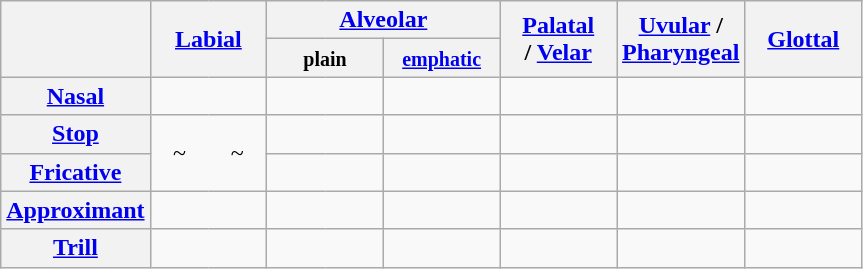<table class="wikitable" style="text-align: center">
<tr>
<th rowspan="2"></th>
<th rowspan="2" colspan="2"><a href='#'>Labial</a></th>
<th colspan="4"><a href='#'>Alveolar</a></th>
<th rowspan="2" colspan="2"><a href='#'>Palatal</a><br>/ <a href='#'>Velar</a></th>
<th rowspan="2" colspan="2"><a href='#'>Uvular</a> /<br><a href='#'>Pharyngeal</a></th>
<th rowspan="2" colspan="2"><a href='#'>Glottal</a></th>
</tr>
<tr>
<th colspan="2"><small>plain</small></th>
<th colspan="2"><small><a href='#'>emphatic</a></small></th>
</tr>
<tr>
<th><a href='#'>Nasal</a></th>
<td style="border-right: none; width: 2em;"></td>
<td style="border-left: none; width: 2em;"></td>
<td style="border-right: none; width: 2em;"></td>
<td style="border-left: none; width: 2em;"></td>
<td style="border-right: none; width: 2em;"></td>
<td style="border-left: none; width: 2em;"></td>
<td style="border-right: none; width: 2em;"></td>
<td style="border-left: none; width: 2em;"></td>
<td style="border-right: none; width: 2em;"></td>
<td style="border-left: none; width: 2em;"></td>
<td style="border-right: none; width: 2em;"></td>
<td style="border-left: none; width: 2em;"></td>
</tr>
<tr>
<th><a href='#'>Stop</a></th>
<td style="border-right: none;" rowspan="2">~</td>
<td style="border-left: none;" rowspan="2">~</td>
<td style="border-right: none;"></td>
<td style="border-left: none;"></td>
<td style="border-right: none;"></td>
<td style="border-left: none;"></td>
<td style="border-right: none;"></td>
<td style="border-left: none;"></td>
<td style="border-right: none;"></td>
<td style="border-left: none;"></td>
<td style="border-right: none;"></td>
<td style="border-left: none;"></td>
</tr>
<tr>
<th><a href='#'>Fricative</a></th>
<td style="border-right: none;"></td>
<td style="border-left: none;"></td>
<td style="border-right: none;"></td>
<td style="border-left: none;"></td>
<td style="border-right: none;"></td>
<td style="border-left: none;"></td>
<td style="border-right: none;"></td>
<td style="border-left: none;"></td>
<td style="border-right: none;"></td>
<td style="border-left: none;"></td>
</tr>
<tr>
<th><a href='#'>Approximant</a></th>
<td style="border-right: none;"></td>
<td style="border-left: none;"></td>
<td style="border-right: none;"></td>
<td style="border-left: none;"></td>
<td style="border-right: none;"></td>
<td style="border-left: none;"></td>
<td style="border-right: none;"></td>
<td style="border-left: none;"></td>
<td style="border-right: none;"></td>
<td style="border-left: none;"></td>
<td style="border-right: none;"></td>
<td style="border-left: none;"></td>
</tr>
<tr>
<th><a href='#'>Trill</a></th>
<td style="border-right: none;"></td>
<td style="border-left: none;"></td>
<td style="border-right: none;"></td>
<td style="border-left: none;"></td>
<td style="border-right: none;"></td>
<td style="border-left: none;"></td>
<td style="border-right: none;"></td>
<td style="border-left: none;"></td>
<td style="border-right: none;"></td>
<td style="border-left: none;"></td>
<td style="border-right: none;"></td>
<td style="border-left: none;"></td>
</tr>
</table>
